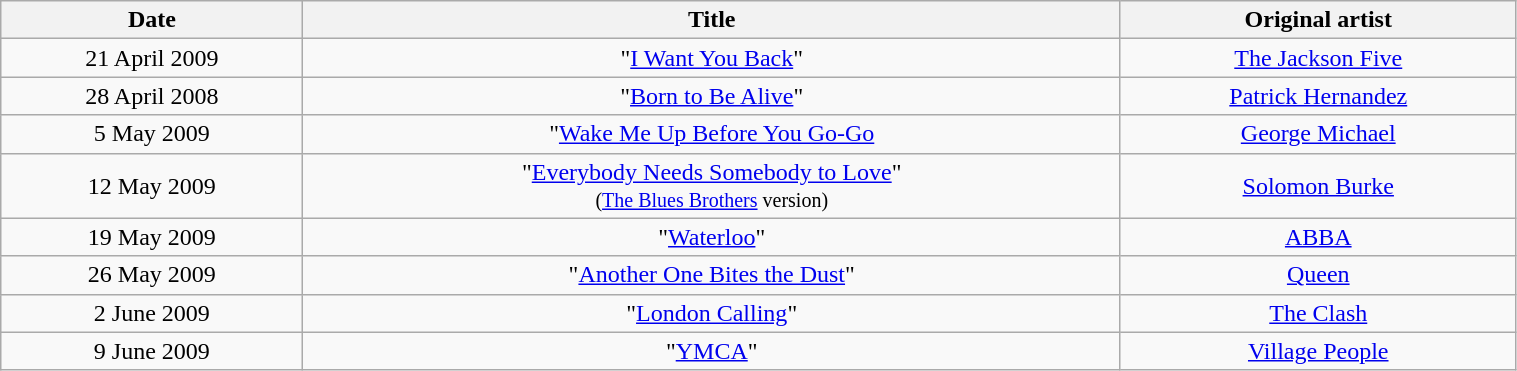<table class="wikitable" style="text-align:center; width:80%;">
<tr>
<th scope=col>Date</th>
<th scope=col>Title</th>
<th scope=col>Original artist</th>
</tr>
<tr>
<td>21 April 2009</td>
<td>"<a href='#'>I Want You Back</a>"</td>
<td><a href='#'>The Jackson Five</a></td>
</tr>
<tr>
<td>28 April 2008</td>
<td>"<a href='#'>Born to Be Alive</a>"</td>
<td><a href='#'>Patrick Hernandez</a></td>
</tr>
<tr>
<td>5 May 2009</td>
<td>"<a href='#'>Wake Me Up Before You Go-Go</a><em></td>
<td><a href='#'>George Michael</a></td>
</tr>
<tr>
<td>12 May 2009</td>
<td>"<a href='#'>Everybody Needs Somebody to Love</a>" <br><small>(<a href='#'>The Blues Brothers</a> version)</small></td>
<td><a href='#'>Solomon Burke</a></td>
</tr>
<tr>
<td>19 May 2009</td>
<td>"<a href='#'>Waterloo</a>"</td>
<td><a href='#'>ABBA</a></td>
</tr>
<tr>
<td>26 May 2009</td>
<td>"<a href='#'>Another One Bites the Dust</a>"</td>
<td><a href='#'>Queen</a></td>
</tr>
<tr>
<td>2 June 2009</td>
<td>"<a href='#'>London Calling</a>"</td>
<td><a href='#'>The Clash</a></td>
</tr>
<tr>
<td>9 June 2009</td>
<td>"<a href='#'>YMCA</a>"</td>
<td><a href='#'>Village People</a></td>
</tr>
</table>
